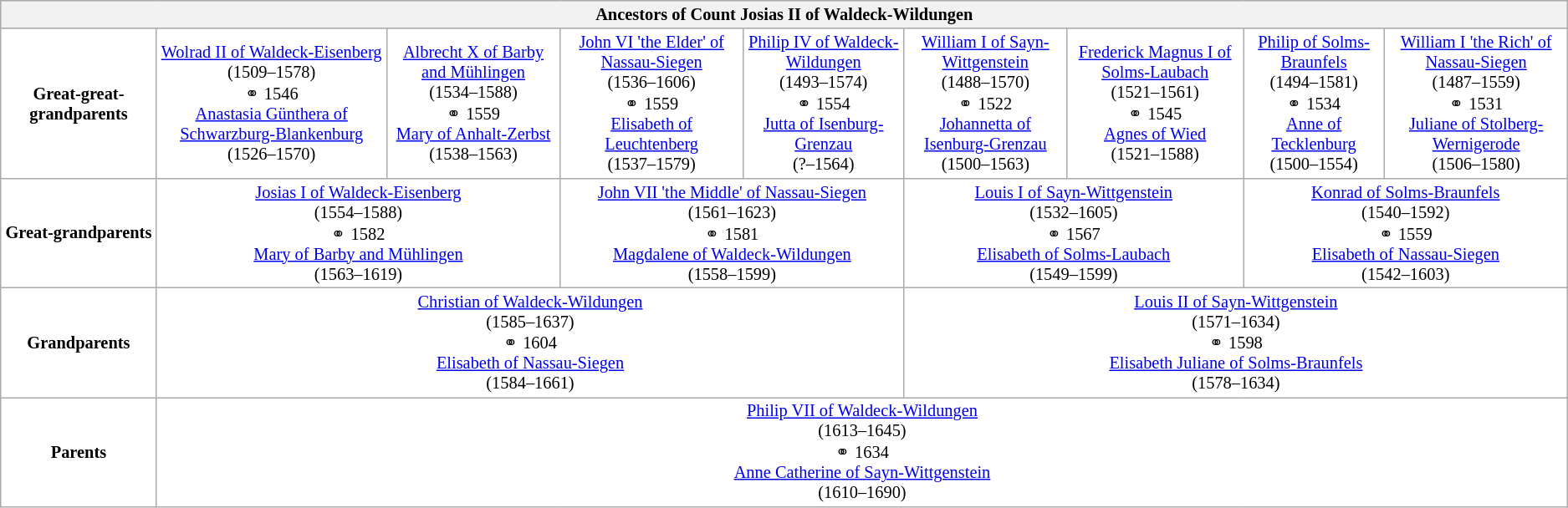<table class="wikitable" style="background:#FFFFFF; font-size:85%; text-align:center">
<tr bgcolor="#E0E0E0">
<th colspan="9">Ancestors of Count Josias II of Waldeck-Wildungen</th>
</tr>
<tr>
<td><strong>Great-great-grandparents</strong></td>
<td colspan="1"><a href='#'>Wolrad II of Waldeck-Eisenberg</a><br>(1509–1578)<br>⚭ 1546<br><a href='#'>Anastasia Günthera of Schwarzburg-Blankenburg</a><br>(1526–1570)</td>
<td colspan="1"><a href='#'>Albrecht X of Barby and Mühlingen</a><br>(1534–1588)<br>⚭ 1559<br><a href='#'>Mary of Anhalt-Zerbst</a><br>(1538–1563)</td>
<td colspan="1"><a href='#'>John VI 'the Elder' of Nassau-Siegen</a><br>(1536–1606)<br>⚭ 1559<br><a href='#'>Elisabeth of Leuchtenberg</a><br>(1537–1579)</td>
<td colspan="1"><a href='#'>Philip IV of Waldeck-Wildungen</a><br>(1493–1574)<br>⚭ 1554<br><a href='#'>Jutta of Isenburg-Grenzau</a><br>(?–1564)</td>
<td colspan="1"><a href='#'>William I of Sayn-Wittgenstein</a><br>(1488–1570)<br>⚭ 1522<br><a href='#'>Johannetta of Isenburg-Grenzau</a><br>(1500–1563)</td>
<td colspan="1"><a href='#'>Frederick Magnus I of Solms-Laubach</a><br>(1521–1561)<br>⚭ 1545<br><a href='#'>Agnes of Wied</a><br>(1521–1588)</td>
<td colspan="1"><a href='#'>Philip of Solms-Braunfels</a><br>(1494–1581)<br>⚭ 1534<br><a href='#'>Anne of Tecklenburg</a><br>(1500–1554)</td>
<td colspan="1"><a href='#'>William I 'the Rich' of Nassau-Siegen</a><br>(1487–1559)<br>⚭ 1531<br><a href='#'>Juliane of Stolberg-Wernigerode</a><br>(1506–1580)</td>
</tr>
<tr>
<td><strong>Great-grandparents</strong></td>
<td colspan="2"><a href='#'>Josias I of Waldeck-Eisenberg</a><br>(1554–1588)<br>⚭ 1582<br><a href='#'>Mary of Barby and Mühlingen</a><br>(1563–1619)</td>
<td colspan="2"><a href='#'>John VII 'the Middle' of Nassau-Siegen</a><br>(1561–1623)<br>⚭ 1581<br><a href='#'>Magdalene of Waldeck-Wildungen</a><br>(1558–1599)</td>
<td colspan="2"><a href='#'>Louis I of Sayn-Wittgenstein</a><br>(1532–1605)<br>⚭ 1567<br><a href='#'>Elisabeth of Solms-Laubach</a><br>(1549–1599)</td>
<td colspan="2"><a href='#'>Konrad of Solms-Braunfels</a><br>(1540–1592)<br>⚭ 1559<br><a href='#'>Elisabeth of Nassau-Siegen</a><br>(1542–1603)</td>
</tr>
<tr>
<td><strong>Grandparents</strong></td>
<td colspan="4"><a href='#'>Christian of Waldeck-Wildungen</a><br>(1585–1637)<br>⚭ 1604<br><a href='#'>Elisabeth of Nassau-Siegen</a><br>(1584–1661)</td>
<td colspan="4"><a href='#'>Louis II of Sayn-Wittgenstein</a><br>(1571–1634)<br>⚭ 1598<br><a href='#'>Elisabeth Juliane of Solms-Braunfels</a><br>(1578–1634)</td>
</tr>
<tr>
<td><strong>Parents</strong></td>
<td colspan="8"><a href='#'>Philip VII of Waldeck-Wildungen</a><br>(1613–1645)<br>⚭ 1634<br><a href='#'>Anne Catherine of Sayn-Wittgenstein</a><br>(1610–1690)</td>
</tr>
</table>
